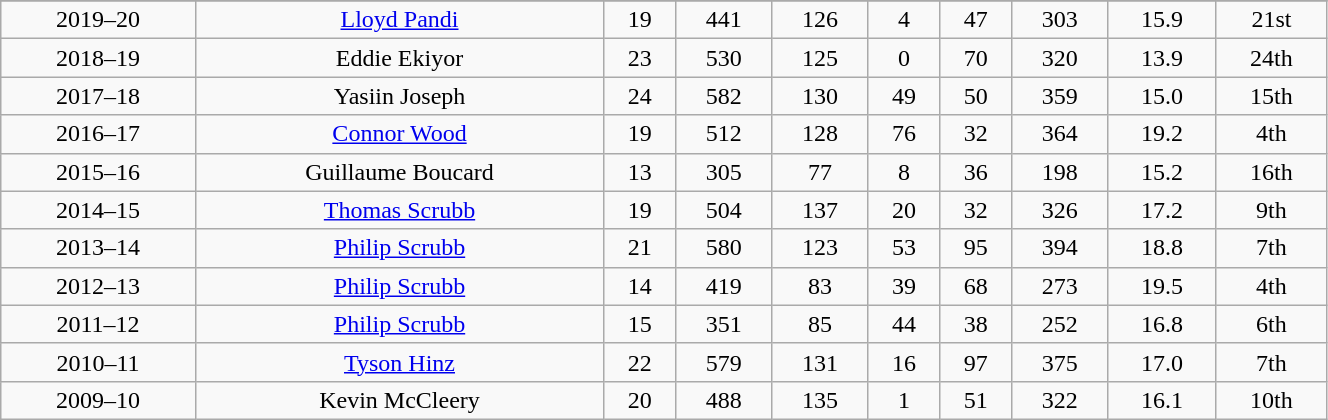<table class="wikitable" width="70%">
<tr align="center">
</tr>
<tr align="center" bgcolor="">
<td>2019–20</td>
<td><a href='#'>Lloyd Pandi</a></td>
<td>19</td>
<td>441</td>
<td>126</td>
<td>4</td>
<td>47</td>
<td>303</td>
<td>15.9</td>
<td>21st</td>
</tr>
<tr align="center" bgcolor="">
<td>2018–19</td>
<td>Eddie Ekiyor</td>
<td>23</td>
<td>530</td>
<td>125</td>
<td>0</td>
<td>70</td>
<td>320</td>
<td>13.9</td>
<td>24th</td>
</tr>
<tr align="center" bgcolor="">
<td>2017–18</td>
<td>Yasiin Joseph</td>
<td>24</td>
<td>582</td>
<td>130</td>
<td>49</td>
<td>50</td>
<td>359</td>
<td>15.0</td>
<td>15th</td>
</tr>
<tr align="center" bgcolor="">
<td>2016–17 </td>
<td><a href='#'>Connor Wood</a></td>
<td>19</td>
<td>512</td>
<td>128</td>
<td>76</td>
<td>32</td>
<td>364</td>
<td>19.2</td>
<td>4th</td>
</tr>
<tr align="center" bgcolor="">
<td>2015–16 </td>
<td>Guillaume Boucard</td>
<td>13</td>
<td>305</td>
<td>77</td>
<td>8</td>
<td>36</td>
<td>198</td>
<td>15.2</td>
<td>16th</td>
</tr>
<tr align="center" bgcolor="">
<td>2014–15</td>
<td><a href='#'>Thomas Scrubb</a></td>
<td>19</td>
<td>504</td>
<td>137</td>
<td>20</td>
<td>32</td>
<td>326</td>
<td>17.2</td>
<td>9th</td>
</tr>
<tr align="center" bgcolor="">
<td>2013–14</td>
<td><a href='#'>Philip Scrubb</a></td>
<td>21</td>
<td>580</td>
<td>123</td>
<td>53</td>
<td>95</td>
<td>394</td>
<td>18.8</td>
<td>7th</td>
</tr>
<tr align="center" bgcolor="">
<td>2012–13 </td>
<td><a href='#'>Philip Scrubb</a></td>
<td>14</td>
<td>419</td>
<td>83</td>
<td>39</td>
<td>68</td>
<td>273</td>
<td>19.5</td>
<td>4th</td>
</tr>
<tr align="center" bgcolor="">
<td>2011–12  </td>
<td><a href='#'>Philip Scrubb</a></td>
<td>15</td>
<td>351</td>
<td>85</td>
<td>44</td>
<td>38</td>
<td>252</td>
<td>16.8</td>
<td>6th</td>
</tr>
<tr align="center" bgcolor="">
<td>2010–11</td>
<td><a href='#'>Tyson Hinz</a></td>
<td>22</td>
<td>579</td>
<td>131</td>
<td>16</td>
<td>97</td>
<td>375</td>
<td>17.0</td>
<td>7th</td>
</tr>
<tr align="center" bgcolor="">
<td>2009–10</td>
<td>Kevin McCleery</td>
<td>20</td>
<td>488</td>
<td>135</td>
<td>1</td>
<td>51</td>
<td>322</td>
<td>16.1</td>
<td>10th</td>
</tr>
</table>
